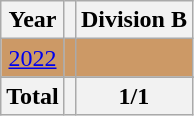<table class="wikitable" style="text-align:center">
<tr>
<th>Year</th>
<th></th>
<th>Division B</th>
</tr>
<tr bgcolor=#cc9966>
<td> <a href='#'>2022</a></td>
<td></td>
<td></td>
</tr>
<tr bgcolor=#cc9966>
</tr>
<tr>
<th>Total</th>
<th></th>
<th>1/1</th>
</tr>
</table>
